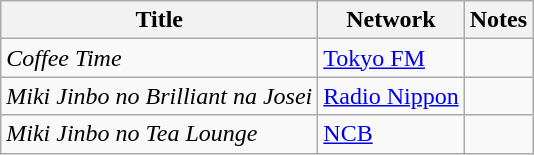<table class="wikitable">
<tr>
<th>Title</th>
<th>Network</th>
<th>Notes</th>
</tr>
<tr>
<td><em>Coffee Time</em></td>
<td><a href='#'>Tokyo FM</a></td>
<td></td>
</tr>
<tr>
<td><em>Miki Jinbo no Brilliant na Josei</em></td>
<td><a href='#'>Radio Nippon</a></td>
<td></td>
</tr>
<tr>
<td><em>Miki Jinbo no Tea Lounge</em></td>
<td><a href='#'>NCB</a></td>
<td></td>
</tr>
</table>
